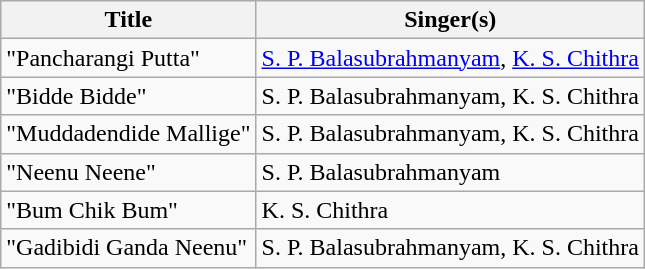<table class=wikitable sortable>
<tr>
<th>Title</th>
<th>Singer(s)</th>
</tr>
<tr>
<td>"Pancharangi Putta"</td>
<td><a href='#'>S. P. Balasubrahmanyam</a>, <a href='#'>K. S. Chithra</a></td>
</tr>
<tr>
<td>"Bidde Bidde"</td>
<td>S. P. Balasubrahmanyam, K. S. Chithra</td>
</tr>
<tr>
<td>"Muddadendide Mallige"</td>
<td>S. P. Balasubrahmanyam, K. S. Chithra</td>
</tr>
<tr>
<td>"Neenu Neene"</td>
<td>S. P. Balasubrahmanyam</td>
</tr>
<tr>
<td>"Bum Chik Bum"</td>
<td>K. S. Chithra</td>
</tr>
<tr>
<td>"Gadibidi Ganda Neenu"</td>
<td>S. P. Balasubrahmanyam, K. S. Chithra</td>
</tr>
</table>
